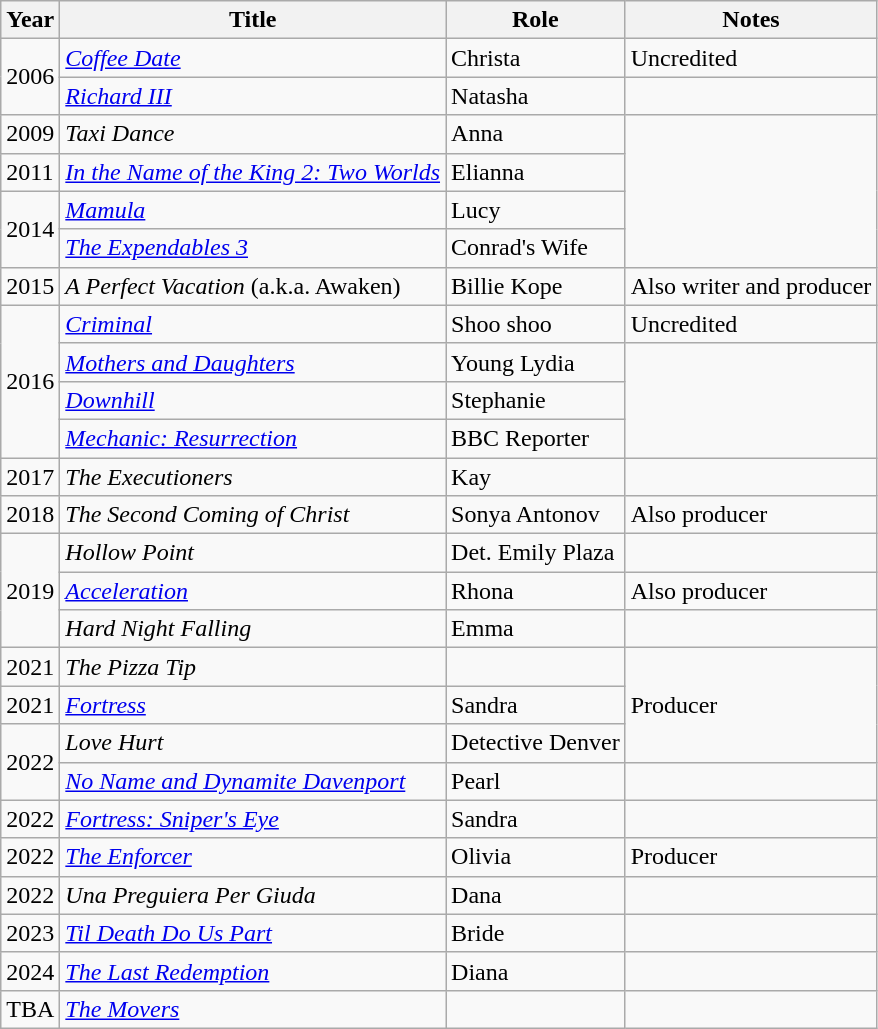<table class="wikitable sortable">
<tr>
<th>Year</th>
<th>Title</th>
<th>Role</th>
<th>Notes</th>
</tr>
<tr>
<td rowspan="2">2006</td>
<td><em><a href='#'>Coffee Date</a></em></td>
<td>Christa</td>
<td>Uncredited</td>
</tr>
<tr>
<td><em><a href='#'>Richard III</a></em></td>
<td>Natasha</td>
<td></td>
</tr>
<tr>
<td>2009</td>
<td><em>Taxi Dance</em></td>
<td>Anna</td>
<td rowspan="4"></td>
</tr>
<tr>
<td>2011</td>
<td><em><a href='#'>In the Name of the King 2: Two Worlds</a></em></td>
<td>Elianna</td>
</tr>
<tr>
<td rowspan="2">2014</td>
<td><em><a href='#'>Mamula</a></em></td>
<td>Lucy</td>
</tr>
<tr>
<td><em><a href='#'>The Expendables 3</a></em></td>
<td>Conrad's Wife</td>
</tr>
<tr>
<td>2015</td>
<td><em>A Perfect Vacation</em> (a.k.a. Awaken)</td>
<td>Billie Kope</td>
<td>Also writer and producer</td>
</tr>
<tr>
<td rowspan="4">2016</td>
<td><em><a href='#'>Criminal</a></em></td>
<td>Shoo shoo</td>
<td>Uncredited</td>
</tr>
<tr>
<td><em><a href='#'>Mothers and Daughters</a></em></td>
<td>Young Lydia</td>
<td rowspan="3"></td>
</tr>
<tr>
<td><em><a href='#'>Downhill</a></em></td>
<td>Stephanie</td>
</tr>
<tr>
<td><em><a href='#'>Mechanic: Resurrection</a></em></td>
<td>BBC Reporter</td>
</tr>
<tr>
<td>2017</td>
<td><em>The Executioners</em></td>
<td>Kay</td>
<td></td>
</tr>
<tr>
<td>2018</td>
<td><em>The Second Coming of Christ</em></td>
<td>Sonya Antonov</td>
<td>Also producer</td>
</tr>
<tr>
<td rowspan="3">2019</td>
<td><em>Hollow Point</em></td>
<td>Det. Emily Plaza</td>
<td></td>
</tr>
<tr>
<td><em><a href='#'>Acceleration</a></em></td>
<td>Rhona</td>
<td>Also producer</td>
</tr>
<tr>
<td><em>Hard Night Falling</em></td>
<td>Emma</td>
<td></td>
</tr>
<tr>
<td>2021</td>
<td><em>The Pizza Tip</em></td>
<td></td>
<td rowspan="3">Producer</td>
</tr>
<tr>
<td>2021</td>
<td><em><a href='#'>Fortress</a></em></td>
<td>Sandra</td>
</tr>
<tr>
<td rowspan="2">2022</td>
<td><em>Love Hurt</em></td>
<td>Detective Denver</td>
</tr>
<tr>
<td><em><a href='#'>No Name and Dynamite Davenport</a></em></td>
<td>Pearl</td>
<td></td>
</tr>
<tr>
<td>2022</td>
<td><em><a href='#'>Fortress: Sniper's Eye</a></em></td>
<td>Sandra</td>
<td></td>
</tr>
<tr>
<td>2022</td>
<td><em><a href='#'>The Enforcer</a></em></td>
<td>Olivia</td>
<td>Producer</td>
</tr>
<tr>
<td>2022</td>
<td><em>Una Preguiera Per Giuda</em></td>
<td>Dana</td>
<td></td>
</tr>
<tr>
<td>2023</td>
<td><em><a href='#'>Til Death Do Us Part</a></em></td>
<td>Bride</td>
<td></td>
</tr>
<tr>
<td>2024</td>
<td><em><a href='#'>The Last Redemption</a></em></td>
<td>Diana</td>
<td></td>
</tr>
<tr>
<td>TBA</td>
<td><em><a href='#'>The Movers</a></em></td>
<td></td>
<td></td>
</tr>
</table>
